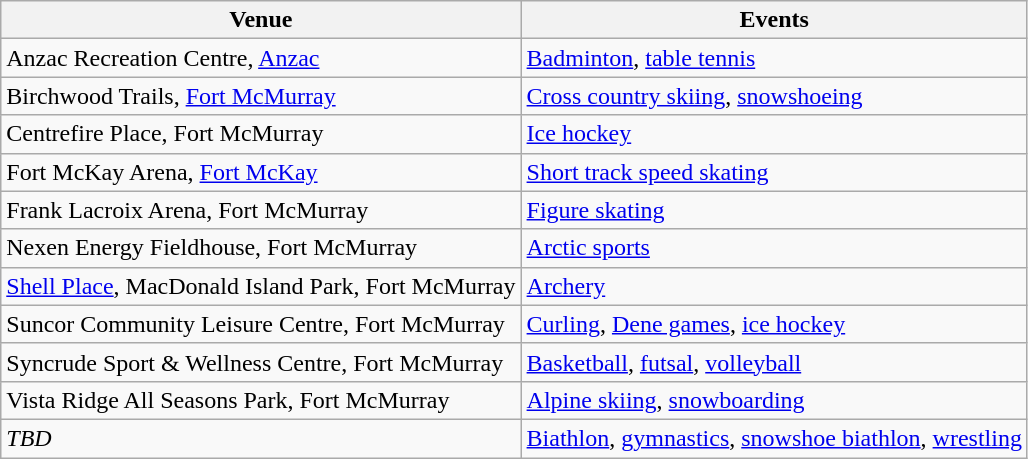<table class="sortable wikitable">
<tr>
<th>Venue</th>
<th>Events</th>
</tr>
<tr>
<td>Anzac Recreation Centre, <a href='#'>Anzac</a></td>
<td><a href='#'>Badminton</a>, <a href='#'>table tennis</a></td>
</tr>
<tr>
<td>Birchwood Trails, <a href='#'>Fort McMurray</a></td>
<td><a href='#'>Cross country skiing</a>, <a href='#'>snowshoeing</a></td>
</tr>
<tr>
<td>Centrefire Place, Fort McMurray</td>
<td><a href='#'>Ice hockey</a></td>
</tr>
<tr>
<td>Fort McKay Arena, <a href='#'>Fort McKay</a></td>
<td><a href='#'>Short track speed skating</a></td>
</tr>
<tr>
<td>Frank Lacroix Arena, Fort McMurray</td>
<td><a href='#'>Figure skating</a></td>
</tr>
<tr>
<td>Nexen Energy Fieldhouse, Fort McMurray</td>
<td><a href='#'>Arctic sports</a></td>
</tr>
<tr>
<td><a href='#'>Shell Place</a>, MacDonald Island Park, Fort McMurray</td>
<td><a href='#'>Archery</a></td>
</tr>
<tr>
<td>Suncor Community Leisure Centre, Fort McMurray</td>
<td><a href='#'>Curling</a>, <a href='#'>Dene games</a>, <a href='#'>ice hockey</a></td>
</tr>
<tr>
<td>Syncrude Sport & Wellness Centre, Fort McMurray</td>
<td><a href='#'>Basketball</a>, <a href='#'>futsal</a>, <a href='#'>volleyball</a></td>
</tr>
<tr>
<td>Vista Ridge All Seasons Park, Fort McMurray</td>
<td><a href='#'>Alpine skiing</a>, <a href='#'>snowboarding</a></td>
</tr>
<tr>
<td><em>TBD</em></td>
<td><a href='#'>Biathlon</a>, <a href='#'>gymnastics</a>, <a href='#'>snowshoe biathlon</a>, <a href='#'>wrestling</a></td>
</tr>
</table>
